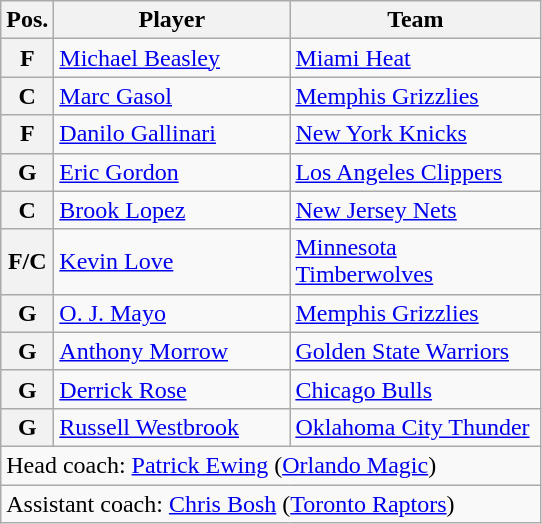<table class="wikitable">
<tr>
<th>Pos.</th>
<th style="width:150px;">Player</th>
<th width=160>Team</th>
</tr>
<tr>
<th>F</th>
<td><a href='#'>Michael Beasley</a></td>
<td><a href='#'>Miami Heat</a></td>
</tr>
<tr>
<th>C</th>
<td><a href='#'>Marc Gasol</a></td>
<td><a href='#'>Memphis Grizzlies</a></td>
</tr>
<tr>
<th>F</th>
<td><a href='#'>Danilo Gallinari</a></td>
<td><a href='#'>New York Knicks</a></td>
</tr>
<tr>
<th>G</th>
<td><a href='#'>Eric Gordon</a></td>
<td><a href='#'>Los Angeles Clippers</a></td>
</tr>
<tr>
<th>C</th>
<td><a href='#'>Brook Lopez</a></td>
<td><a href='#'>New Jersey Nets</a></td>
</tr>
<tr>
<th>F/C</th>
<td><a href='#'>Kevin Love</a></td>
<td><a href='#'>Minnesota Timberwolves</a></td>
</tr>
<tr>
<th>G</th>
<td><a href='#'>O. J. Mayo</a></td>
<td><a href='#'>Memphis Grizzlies</a></td>
</tr>
<tr>
<th>G</th>
<td><a href='#'>Anthony Morrow</a></td>
<td><a href='#'>Golden State Warriors</a></td>
</tr>
<tr>
<th>G</th>
<td><a href='#'>Derrick Rose</a></td>
<td><a href='#'>Chicago Bulls</a></td>
</tr>
<tr>
<th>G</th>
<td><a href='#'>Russell Westbrook</a></td>
<td><a href='#'>Oklahoma City Thunder</a></td>
</tr>
<tr>
<td colspan="5">Head coach: <a href='#'>Patrick Ewing</a> (<a href='#'>Orlando Magic</a>)</td>
</tr>
<tr>
<td colspan="5">Assistant coach: <a href='#'>Chris Bosh</a> (<a href='#'>Toronto Raptors</a>)</td>
</tr>
</table>
